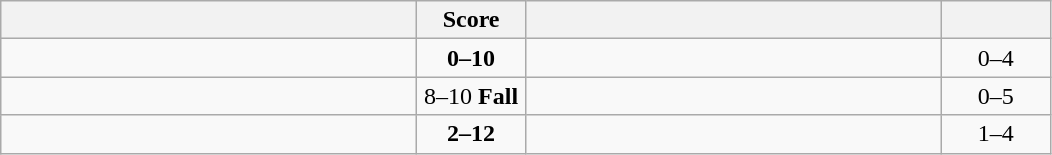<table class="wikitable" style="text-align: center; ">
<tr>
<th align="right" width="270"></th>
<th width="65">Score</th>
<th align="left" width="270"></th>
<th width="65"></th>
</tr>
<tr>
<td align="left"></td>
<td><strong>0–10</strong></td>
<td align="left"><strong></strong></td>
<td>0–4 <strong></strong></td>
</tr>
<tr>
<td align="left"></td>
<td>8–10 <strong>Fall</strong></td>
<td align="left"><strong></strong></td>
<td>0–5 <strong></strong></td>
</tr>
<tr>
<td align="left"></td>
<td><strong>2–12</strong></td>
<td align="left"><strong></strong></td>
<td>1–4 <strong></strong></td>
</tr>
</table>
